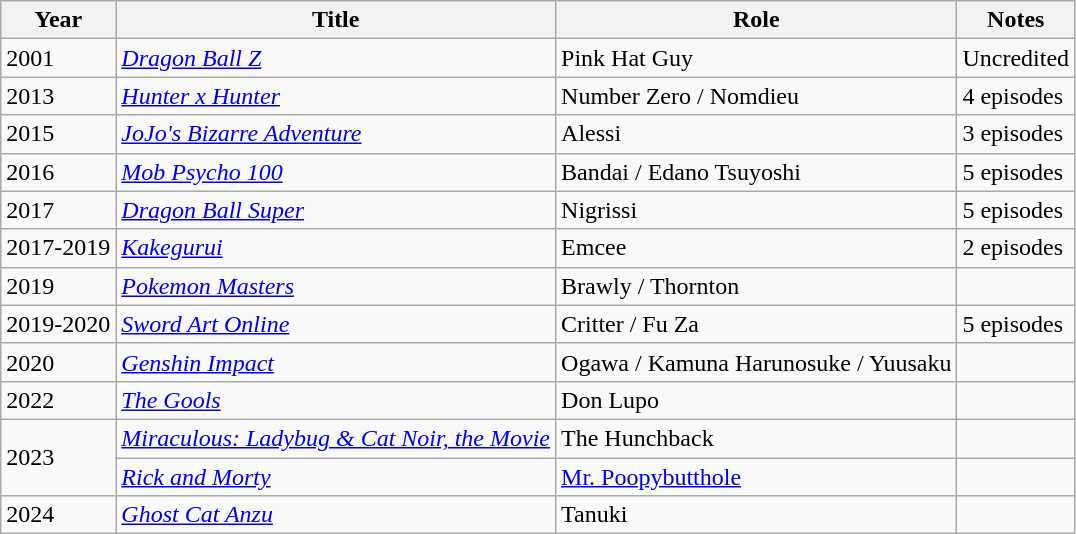<table class="wikitable">
<tr>
<th>Year</th>
<th>Title</th>
<th>Role</th>
<th>Notes</th>
</tr>
<tr>
<td>2001</td>
<td><em><a href='#'>Dragon Ball Z</a></em></td>
<td>Pink Hat Guy</td>
<td>Uncredited</td>
</tr>
<tr>
<td>2013</td>
<td><em><a href='#'>Hunter x Hunter</a></em></td>
<td>Number Zero / Nomdieu</td>
<td>4 episodes</td>
</tr>
<tr>
<td>2015</td>
<td><em><a href='#'>JoJo's Bizarre Adventure</a></em></td>
<td>Alessi</td>
<td>3 episodes</td>
</tr>
<tr>
<td>2016</td>
<td><em><a href='#'>Mob Psycho 100</a></em></td>
<td>Bandai / Edano Tsuyoshi</td>
<td>5 episodes</td>
</tr>
<tr>
<td>2017</td>
<td><em><a href='#'>Dragon Ball Super</a></em></td>
<td>Nigrissi</td>
<td>5 episodes</td>
</tr>
<tr>
<td>2017-2019</td>
<td><em><a href='#'>Kakegurui</a></em></td>
<td>Emcee</td>
<td>2 episodes</td>
</tr>
<tr>
<td>2019</td>
<td><em><a href='#'>Pokemon Masters</a></em></td>
<td>Brawly / Thornton</td>
<td></td>
</tr>
<tr>
<td>2019-2020</td>
<td><em><a href='#'>Sword Art Online</a></em></td>
<td>Critter / Fu Za</td>
<td>5 episodes</td>
</tr>
<tr>
<td>2020</td>
<td><em><a href='#'>Genshin Impact</a></em></td>
<td>Ogawa / Kamuna Harunosuke / Yuusaku</td>
<td></td>
</tr>
<tr>
<td>2022</td>
<td><em><a href='#'>The Gools</a></em></td>
<td>Don Lupo</td>
<td></td>
</tr>
<tr>
<td rowspan="2">2023</td>
<td><em><a href='#'>Miraculous: Ladybug & Cat Noir, the Movie</a></em></td>
<td>The Hunchback</td>
<td></td>
</tr>
<tr>
<td><em><a href='#'>Rick and Morty</a></em></td>
<td><a href='#'>Mr. Poopybutthole</a></td>
<td></td>
</tr>
<tr>
<td>2024</td>
<td><a href='#'><em>Ghost Cat Anzu</em></a></td>
<td>Tanuki</td>
<td></td>
</tr>
</table>
